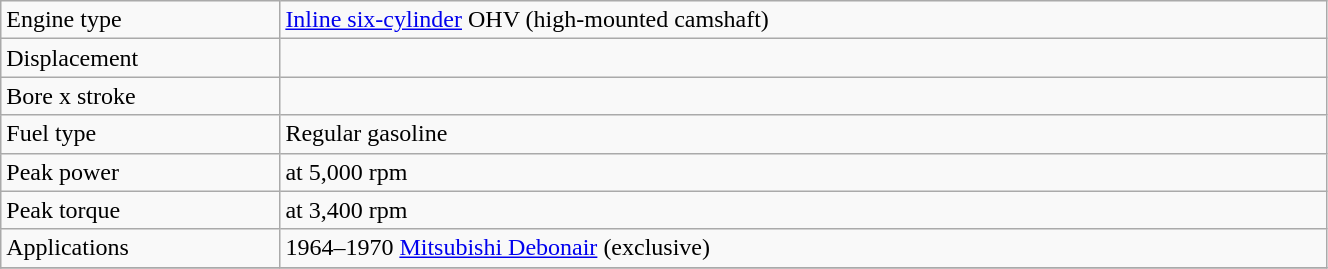<table class="wikitable" style="width:70%;">
<tr>
<td style="width:16%;">Engine type</td>
<td style="width:60%;"><a href='#'>Inline six-cylinder</a> OHV (high-mounted camshaft)</td>
</tr>
<tr>
<td>Displacement</td>
<td></td>
</tr>
<tr>
<td>Bore x stroke</td>
<td></td>
</tr>
<tr>
<td>Fuel type</td>
<td>Regular gasoline</td>
</tr>
<tr>
<td>Peak power</td>
<td> at 5,000 rpm</td>
</tr>
<tr>
<td>Peak torque</td>
<td> at 3,400 rpm</td>
</tr>
<tr>
<td>Applications</td>
<td>1964–1970 <a href='#'>Mitsubishi Debonair</a> (exclusive)</td>
</tr>
<tr>
</tr>
</table>
